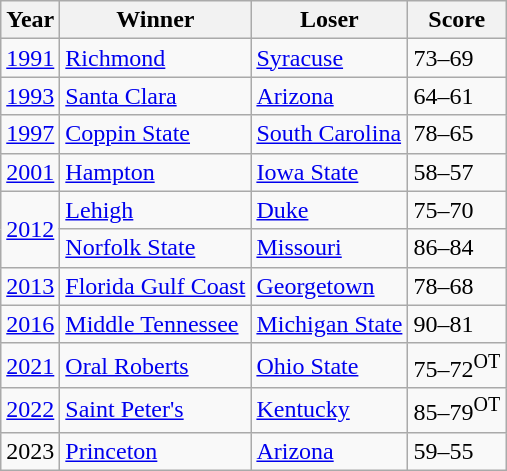<table class="wikitable">
<tr>
<th>Year</th>
<th>Winner</th>
<th>Loser</th>
<th>Score</th>
</tr>
<tr>
<td><a href='#'>1991</a></td>
<td><a href='#'>Richmond</a></td>
<td><a href='#'>Syracuse</a></td>
<td>73–69</td>
</tr>
<tr>
<td><a href='#'>1993</a></td>
<td><a href='#'>Santa Clara</a></td>
<td><a href='#'>Arizona</a></td>
<td>64–61</td>
</tr>
<tr>
<td><a href='#'>1997</a></td>
<td><a href='#'>Coppin State</a></td>
<td><a href='#'>South Carolina</a></td>
<td>78–65</td>
</tr>
<tr>
<td><a href='#'>2001</a></td>
<td><a href='#'>Hampton</a></td>
<td><a href='#'>Iowa State</a></td>
<td>58–57</td>
</tr>
<tr>
<td rowspan="2"><a href='#'>2012</a></td>
<td><a href='#'>Lehigh</a></td>
<td><a href='#'>Duke</a></td>
<td>75–70</td>
</tr>
<tr>
<td><a href='#'>Norfolk State</a></td>
<td><a href='#'>Missouri</a></td>
<td>86–84</td>
</tr>
<tr>
<td><a href='#'>2013</a></td>
<td><a href='#'>Florida Gulf Coast</a></td>
<td><a href='#'>Georgetown</a></td>
<td>78–68</td>
</tr>
<tr>
<td><a href='#'>2016</a></td>
<td><a href='#'>Middle Tennessee</a></td>
<td><a href='#'>Michigan State</a></td>
<td>90–81</td>
</tr>
<tr>
<td><a href='#'>2021</a></td>
<td><a href='#'>Oral Roberts</a></td>
<td><a href='#'>Ohio State</a></td>
<td>75–72<sup>OT</sup></td>
</tr>
<tr>
<td><a href='#'>2022</a></td>
<td><a href='#'>Saint Peter's</a></td>
<td><a href='#'>Kentucky</a></td>
<td>85–79<sup>OT</sup></td>
</tr>
<tr>
<td>2023</td>
<td><a href='#'>Princeton</a></td>
<td><a href='#'>Arizona</a></td>
<td>59–55</td>
</tr>
</table>
